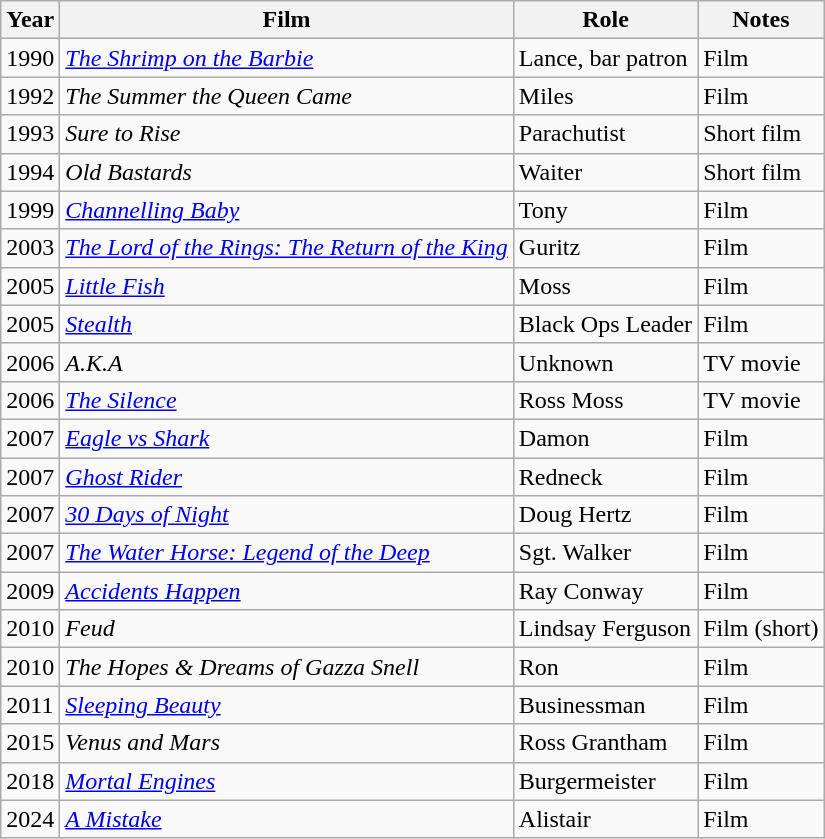<table class="wikitable sortable">
<tr>
<th>Year</th>
<th>Film</th>
<th>Role</th>
<th class="unsortable">Notes</th>
</tr>
<tr>
<td>1990</td>
<td><em><a href='#'>The Shrimp on the Barbie</a></em></td>
<td>Lance, bar patron</td>
<td>Film</td>
</tr>
<tr>
<td>1992</td>
<td><em>The Summer the Queen Came</em></td>
<td>Miles</td>
<td>Film</td>
</tr>
<tr>
<td>1993</td>
<td><em>Sure to Rise</em></td>
<td>Parachutist</td>
<td>Short film</td>
</tr>
<tr>
<td>1994</td>
<td><em>Old Bastards</em></td>
<td>Waiter</td>
<td>Short film</td>
</tr>
<tr>
<td>1999</td>
<td><em><a href='#'>Channelling Baby</a></em></td>
<td>Tony</td>
<td>Film</td>
</tr>
<tr>
<td>2003</td>
<td><em><a href='#'>The Lord of the Rings: The Return of the King</a></em></td>
<td>Guritz</td>
<td>Film</td>
</tr>
<tr>
<td>2005</td>
<td><em><a href='#'>Little Fish</a></em></td>
<td>Moss</td>
<td>Film</td>
</tr>
<tr>
<td>2005</td>
<td><em><a href='#'>Stealth</a></em></td>
<td>Black Ops Leader</td>
<td>Film</td>
</tr>
<tr>
<td>2006</td>
<td><em>A.K.A</em></td>
<td>Unknown</td>
<td>TV movie</td>
</tr>
<tr>
<td>2006</td>
<td><em><a href='#'>The Silence</a></em></td>
<td>Ross Moss</td>
<td>TV movie</td>
</tr>
<tr>
<td>2007</td>
<td><em><a href='#'>Eagle vs Shark</a></em></td>
<td>Damon</td>
<td>Film</td>
</tr>
<tr>
<td>2007</td>
<td><em><a href='#'>Ghost Rider</a></em></td>
<td>Redneck</td>
<td>Film</td>
</tr>
<tr>
<td>2007</td>
<td><em><a href='#'>30 Days of Night</a></em></td>
<td>Doug Hertz</td>
<td>Film</td>
</tr>
<tr>
<td>2007</td>
<td><em><a href='#'>The Water Horse: Legend of the Deep</a></em></td>
<td>Sgt. Walker</td>
<td>Film</td>
</tr>
<tr>
<td>2009</td>
<td><em><a href='#'>Accidents Happen</a></em></td>
<td>Ray Conway</td>
<td>Film</td>
</tr>
<tr>
<td>2010</td>
<td><em>Feud</em></td>
<td>Lindsay Ferguson</td>
<td>Film (short)</td>
</tr>
<tr>
<td>2010</td>
<td><em>The Hopes & Dreams of Gazza Snell</em></td>
<td>Ron</td>
<td>Film</td>
</tr>
<tr>
<td>2011</td>
<td><em><a href='#'>Sleeping Beauty</a></em></td>
<td>Businessman</td>
<td>Film</td>
</tr>
<tr>
<td>2015</td>
<td><em>Venus and Mars</em></td>
<td>Ross Grantham</td>
<td>Film</td>
</tr>
<tr>
<td>2018</td>
<td><em><a href='#'>Mortal Engines</a></em></td>
<td>Burgermeister</td>
<td>Film</td>
</tr>
<tr>
<td>2024</td>
<td><em><a href='#'>A Mistake</a></em></td>
<td>Alistair</td>
<td>Film</td>
</tr>
</table>
